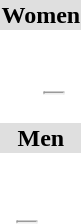<table>
<tr style="background:#dfdfdf;">
<td colspan="4" style="text-align:center;"><strong>Women</strong></td>
</tr>
<tr>
<th scope=row style="text-align:left"></th>
<td><br></td>
<td><br></td>
<td><br></td>
</tr>
<tr>
<th scope=row style="text-align:left"></th>
<td></td>
<td></td>
<td></td>
</tr>
<tr>
<th scope=row style="text-align:left"></th>
<td></td>
<td></td>
<td></td>
</tr>
<tr>
<th scope=row style="text-align:left"></th>
<td></td>
<td><hr></td>
<td></td>
</tr>
<tr>
<th scope=row style="text-align:left"></th>
<td></td>
<td></td>
<td></td>
</tr>
<tr>
<th scope=row style="text-align:left"></th>
<td></td>
<td></td>
<td></td>
</tr>
<tr style="background:#dfdfdf;">
<td colspan="4" style="text-align:center;"><strong>Men</strong></td>
</tr>
<tr>
<th scope=row style="text-align:left"></th>
<td><br></td>
<td><br></td>
<td><br></td>
</tr>
<tr>
<th scope=row style="text-align:left"></th>
<td></td>
<td></td>
<td></td>
</tr>
<tr>
<th scope=row style="text-align:left"></th>
<td></td>
<td></td>
<td></td>
</tr>
<tr>
<th scope=row style="text-align:left"></th>
<td></td>
<td></td>
<td></td>
</tr>
<tr>
<th scope=row style="text-align:left"></th>
<td><hr></td>
<td></td>
<td></td>
</tr>
<tr>
<th scope=row style="text-align:left"></th>
<td></td>
<td></td>
<td></td>
</tr>
<tr>
<th scope=row style="text-align:left"></th>
<td></td>
<td></td>
<td></td>
</tr>
<tr>
<th scope=row style="text-align:left"></th>
<td></td>
<td></td>
<td></td>
</tr>
</table>
